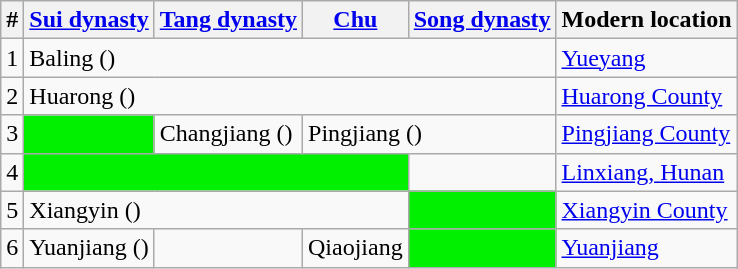<table class="wikitable">
<tr>
<th>#</th>
<th><a href='#'>Sui dynasty</a></th>
<th><a href='#'>Tang dynasty</a></th>
<th><a href='#'>Chu</a></th>
<th><a href='#'>Song dynasty</a></th>
<th>Modern location</th>
</tr>
<tr>
<td>1</td>
<td colspan=4>Baling ()</td>
<td><a href='#'>Yueyang</a></td>
</tr>
<tr>
<td>2</td>
<td colspan=4>Huarong ()</td>
<td><a href='#'>Huarong County</a></td>
</tr>
<tr>
<td>3</td>
<td style=background:#00F000></td>
<td>Changjiang ()</td>
<td colspan=2>Pingjiang ()</td>
<td><a href='#'>Pingjiang County</a></td>
</tr>
<tr>
<td>4</td>
<td colspan=3, style=background:#00F000></td>
<td></td>
<td><a href='#'>Linxiang, Hunan</a></td>
</tr>
<tr>
<td>5</td>
<td colspan=3>Xiangyin ()</td>
<td style=background:#00F000></td>
<td><a href='#'>Xiangyin County</a></td>
</tr>
<tr>
<td>6</td>
<td>Yuanjiang ()</td>
<td></td>
<td>Qiaojiang</td>
<td style=background:#00F000></td>
<td><a href='#'>Yuanjiang</a></td>
</tr>
</table>
